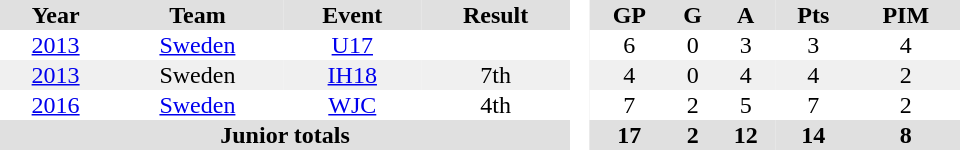<table border="0" cellpadding="1" cellspacing="0" style="text-align:center; width:40em;">
<tr bgcolor="#e0e0e0">
<th>Year</th>
<th>Team</th>
<th>Event</th>
<th>Result</th>
<th rowspan="97" bgcolor="#ffffff"> </th>
<th>GP</th>
<th>G</th>
<th>A</th>
<th>Pts</th>
<th>PIM</th>
</tr>
<tr>
<td><a href='#'>2013</a></td>
<td><a href='#'>Sweden</a></td>
<td><a href='#'>U17</a></td>
<td></td>
<td>6</td>
<td>0</td>
<td>3</td>
<td>3</td>
<td>4</td>
</tr>
<tr bgcolor="#f0f0f0">
<td><a href='#'>2013</a></td>
<td>Sweden</td>
<td><a href='#'>IH18</a></td>
<td>7th</td>
<td>4</td>
<td>0</td>
<td>4</td>
<td>4</td>
<td>2</td>
</tr>
<tr>
<td><a href='#'>2016</a></td>
<td><a href='#'>Sweden</a></td>
<td><a href='#'>WJC</a></td>
<td>4th</td>
<td>7</td>
<td>2</td>
<td>5</td>
<td>7</td>
<td>2</td>
</tr>
<tr bgcolor="#e0e0e0">
<th colspan="4">Junior totals</th>
<th>17</th>
<th>2</th>
<th>12</th>
<th>14</th>
<th>8</th>
</tr>
</table>
